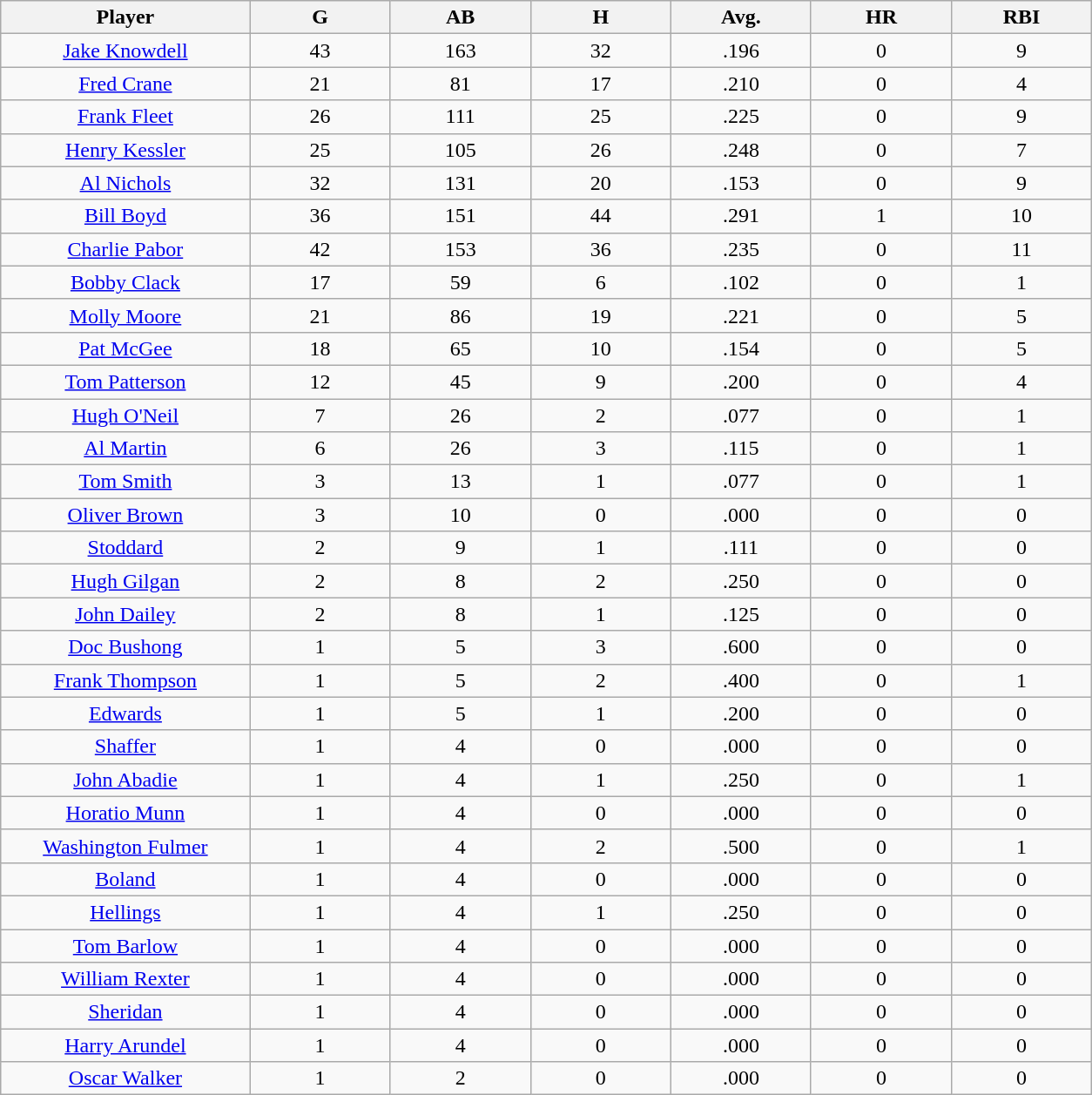<table class="wikitable sortable">
<tr>
<th bgcolor="#DDDDFF" width="16%">Player</th>
<th bgcolor="#DDDDFF" width="9%">G</th>
<th bgcolor="#DDDDFF" width="9%">AB</th>
<th bgcolor="#DDDDFF" width="9%">H</th>
<th bgcolor="#DDDDFF" width="9%">Avg.</th>
<th bgcolor="#DDDDFF" width="9%">HR</th>
<th bgcolor="#DDDDFF" width="9%">RBI</th>
</tr>
<tr align=center>
<td><a href='#'>Jake Knowdell</a></td>
<td>43</td>
<td>163</td>
<td>32</td>
<td>.196</td>
<td>0</td>
<td>9</td>
</tr>
<tr align=center>
<td><a href='#'>Fred Crane</a></td>
<td>21</td>
<td>81</td>
<td>17</td>
<td>.210</td>
<td>0</td>
<td>4</td>
</tr>
<tr align=center>
<td><a href='#'>Frank Fleet</a></td>
<td>26</td>
<td>111</td>
<td>25</td>
<td>.225</td>
<td>0</td>
<td>9</td>
</tr>
<tr align=center>
<td><a href='#'>Henry Kessler</a></td>
<td>25</td>
<td>105</td>
<td>26</td>
<td>.248</td>
<td>0</td>
<td>7</td>
</tr>
<tr align=center>
<td><a href='#'>Al Nichols</a></td>
<td>32</td>
<td>131</td>
<td>20</td>
<td>.153</td>
<td>0</td>
<td>9</td>
</tr>
<tr align=center>
<td><a href='#'>Bill Boyd</a></td>
<td>36</td>
<td>151</td>
<td>44</td>
<td>.291</td>
<td>1</td>
<td>10</td>
</tr>
<tr align=center>
<td><a href='#'>Charlie Pabor</a></td>
<td>42</td>
<td>153</td>
<td>36</td>
<td>.235</td>
<td>0</td>
<td>11</td>
</tr>
<tr align=center>
<td><a href='#'>Bobby Clack</a></td>
<td>17</td>
<td>59</td>
<td>6</td>
<td>.102</td>
<td>0</td>
<td>1</td>
</tr>
<tr align=center>
<td><a href='#'>Molly Moore</a></td>
<td>21</td>
<td>86</td>
<td>19</td>
<td>.221</td>
<td>0</td>
<td>5</td>
</tr>
<tr align=center>
<td><a href='#'>Pat McGee</a></td>
<td>18</td>
<td>65</td>
<td>10</td>
<td>.154</td>
<td>0</td>
<td>5</td>
</tr>
<tr align=center>
<td><a href='#'>Tom Patterson</a></td>
<td>12</td>
<td>45</td>
<td>9</td>
<td>.200</td>
<td>0</td>
<td>4</td>
</tr>
<tr align=center>
<td><a href='#'>Hugh O'Neil</a></td>
<td>7</td>
<td>26</td>
<td>2</td>
<td>.077</td>
<td>0</td>
<td>1</td>
</tr>
<tr align=center>
<td><a href='#'>Al Martin</a></td>
<td>6</td>
<td>26</td>
<td>3</td>
<td>.115</td>
<td>0</td>
<td>1</td>
</tr>
<tr align=center>
<td><a href='#'>Tom Smith</a></td>
<td>3</td>
<td>13</td>
<td>1</td>
<td>.077</td>
<td>0</td>
<td>1</td>
</tr>
<tr align=center>
<td><a href='#'>Oliver Brown</a></td>
<td>3</td>
<td>10</td>
<td>0</td>
<td>.000</td>
<td>0</td>
<td>0</td>
</tr>
<tr align=center>
<td><a href='#'>Stoddard</a></td>
<td>2</td>
<td>9</td>
<td>1</td>
<td>.111</td>
<td>0</td>
<td>0</td>
</tr>
<tr align=center>
<td><a href='#'>Hugh Gilgan</a></td>
<td>2</td>
<td>8</td>
<td>2</td>
<td>.250</td>
<td>0</td>
<td>0</td>
</tr>
<tr align=center>
<td><a href='#'>John Dailey</a></td>
<td>2</td>
<td>8</td>
<td>1</td>
<td>.125</td>
<td>0</td>
<td>0</td>
</tr>
<tr align=center>
<td><a href='#'>Doc Bushong</a></td>
<td>1</td>
<td>5</td>
<td>3</td>
<td>.600</td>
<td>0</td>
<td>0</td>
</tr>
<tr align=center>
<td><a href='#'>Frank Thompson</a></td>
<td>1</td>
<td>5</td>
<td>2</td>
<td>.400</td>
<td>0</td>
<td>1</td>
</tr>
<tr align=center>
<td><a href='#'>Edwards</a></td>
<td>1</td>
<td>5</td>
<td>1</td>
<td>.200</td>
<td>0</td>
<td>0</td>
</tr>
<tr align=center>
<td><a href='#'>Shaffer</a></td>
<td>1</td>
<td>4</td>
<td>0</td>
<td>.000</td>
<td>0</td>
<td>0</td>
</tr>
<tr align=center>
<td><a href='#'>John Abadie</a></td>
<td>1</td>
<td>4</td>
<td>1</td>
<td>.250</td>
<td>0</td>
<td>1</td>
</tr>
<tr align=center>
<td><a href='#'>Horatio Munn</a></td>
<td>1</td>
<td>4</td>
<td>0</td>
<td>.000</td>
<td>0</td>
<td>0</td>
</tr>
<tr align=center>
<td><a href='#'>Washington Fulmer</a></td>
<td>1</td>
<td>4</td>
<td>2</td>
<td>.500</td>
<td>0</td>
<td>1</td>
</tr>
<tr align=center>
<td><a href='#'>Boland</a></td>
<td>1</td>
<td>4</td>
<td>0</td>
<td>.000</td>
<td>0</td>
<td>0</td>
</tr>
<tr align=center>
<td><a href='#'>Hellings</a></td>
<td>1</td>
<td>4</td>
<td>1</td>
<td>.250</td>
<td>0</td>
<td>0</td>
</tr>
<tr align=center>
<td><a href='#'>Tom Barlow</a></td>
<td>1</td>
<td>4</td>
<td>0</td>
<td>.000</td>
<td>0</td>
<td>0</td>
</tr>
<tr align=center>
<td><a href='#'>William Rexter</a></td>
<td>1</td>
<td>4</td>
<td>0</td>
<td>.000</td>
<td>0</td>
<td>0</td>
</tr>
<tr align=center>
<td><a href='#'>Sheridan</a></td>
<td>1</td>
<td>4</td>
<td>0</td>
<td>.000</td>
<td>0</td>
<td>0</td>
</tr>
<tr align=center>
<td><a href='#'>Harry Arundel</a></td>
<td>1</td>
<td>4</td>
<td>0</td>
<td>.000</td>
<td>0</td>
<td>0</td>
</tr>
<tr align=center>
<td><a href='#'>Oscar Walker</a></td>
<td>1</td>
<td>2</td>
<td>0</td>
<td>.000</td>
<td>0</td>
<td>0</td>
</tr>
</table>
